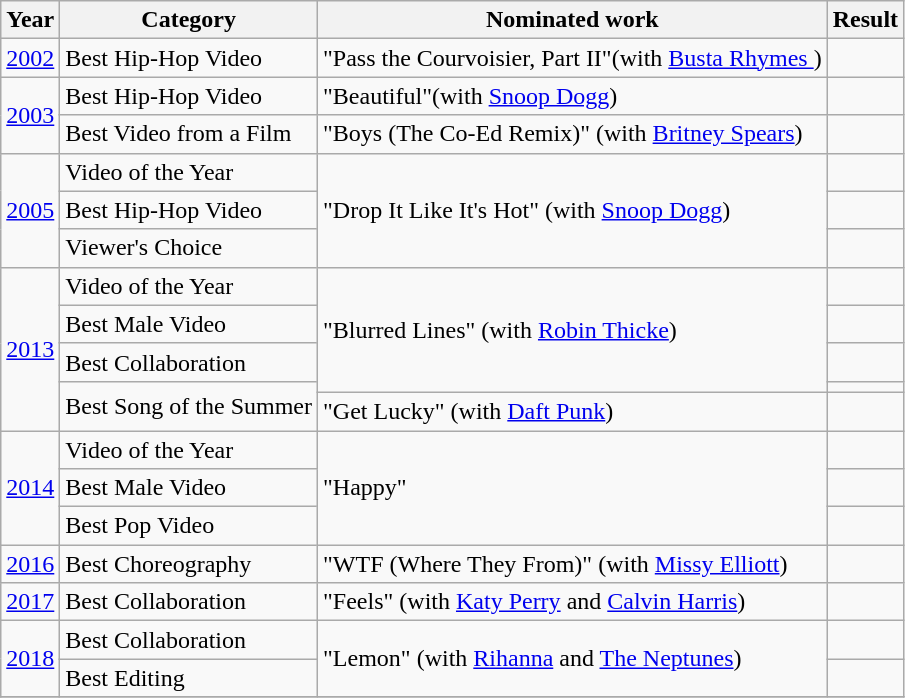<table class="wikitable">
<tr>
<th>Year</th>
<th>Category</th>
<th>Nominated work</th>
<th>Result</th>
</tr>
<tr>
<td rowspan="1"><a href='#'>2002</a></td>
<td>Best Hip-Hop Video</td>
<td rowspan="1">"Pass the Courvoisier, Part II"(with <a href='#'>Busta Rhymes </a>)</td>
<td></td>
</tr>
<tr>
<td rowspan="2"><a href='#'>2003</a></td>
<td>Best Hip-Hop Video</td>
<td rowspan="1">"Beautiful"(with <a href='#'>Snoop Dogg</a>)</td>
<td></td>
</tr>
<tr>
<td>Best Video from a Film</td>
<td rowspan="1">"Boys (The Co-Ed Remix)" (with <a href='#'>Britney Spears</a>)</td>
<td></td>
</tr>
<tr>
<td rowspan="3"><a href='#'>2005</a></td>
<td>Video of the Year</td>
<td rowspan="3">"Drop It Like It's Hot" (with <a href='#'>Snoop Dogg</a>)</td>
<td></td>
</tr>
<tr>
<td>Best Hip-Hop Video</td>
<td></td>
</tr>
<tr>
<td>Viewer's Choice</td>
<td></td>
</tr>
<tr>
<td rowspan="5"><a href='#'>2013</a></td>
<td>Video of the Year</td>
<td rowspan="4">"Blurred Lines" (with <a href='#'>Robin Thicke</a>)</td>
<td></td>
</tr>
<tr>
<td>Best Male Video</td>
<td></td>
</tr>
<tr>
<td>Best Collaboration</td>
<td></td>
</tr>
<tr>
<td rowspan="2">Best Song of the Summer</td>
<td></td>
</tr>
<tr>
<td>"Get Lucky" (with <a href='#'>Daft Punk</a>)</td>
<td></td>
</tr>
<tr>
<td rowspan="3"><a href='#'>2014</a></td>
<td>Video of the Year</td>
<td rowspan="3">"Happy"</td>
<td></td>
</tr>
<tr>
<td>Best Male Video</td>
<td></td>
</tr>
<tr>
<td>Best Pop Video</td>
<td></td>
</tr>
<tr>
<td rowspan="1"><a href='#'>2016</a></td>
<td>Best Choreography</td>
<td rowspan="1">"WTF (Where They From)" (with <a href='#'>Missy Elliott</a>)</td>
<td></td>
</tr>
<tr>
<td rowspan="1"><a href='#'>2017</a></td>
<td>Best Collaboration</td>
<td rowspan="1">"Feels" (with <a href='#'>Katy Perry</a> and <a href='#'>Calvin Harris</a>)</td>
<td></td>
</tr>
<tr>
<td rowspan="2"><a href='#'>2018</a></td>
<td>Best Collaboration</td>
<td rowspan="2">"Lemon" (with <a href='#'>Rihanna</a> and <a href='#'>The Neptunes</a>)</td>
<td></td>
</tr>
<tr>
<td>Best Editing</td>
<td></td>
</tr>
<tr>
</tr>
</table>
